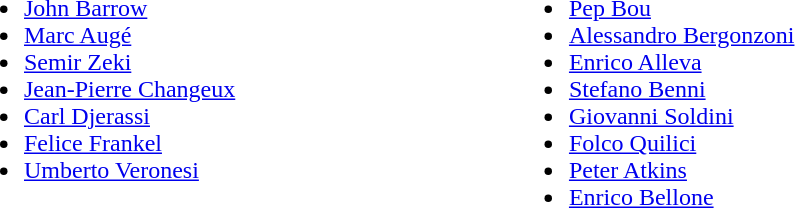<table cellpadding=4>
<tr>
<td width=1% align=left valign=top><br><ul><li><a href='#'>John Barrow</a></li><li><a href='#'>Marc Augé</a></li><li><a href='#'>Semir Zeki</a></li><li><a href='#'>Jean-Pierre Changeux</a></li><li><a href='#'>Carl Djerassi</a></li><li><a href='#'>Felice Frankel</a></li><li><a href='#'>Umberto Veronesi</a></li></ul></td>
<td width=1% align=left valign=top><br><ul><li><a href='#'>Pep Bou</a></li><li><a href='#'>Alessandro Bergonzoni</a></li><li><a href='#'>Enrico Alleva</a></li><li><a href='#'>Stefano Benni</a></li><li><a href='#'>Giovanni Soldini</a></li><li><a href='#'>Folco Quilici</a></li><li><a href='#'>Peter Atkins</a></li><li><a href='#'>Enrico Bellone</a></li></ul></td>
<td width=1% align=left valign=top></td>
<td width=1% align=left valign=top></td>
</tr>
</table>
